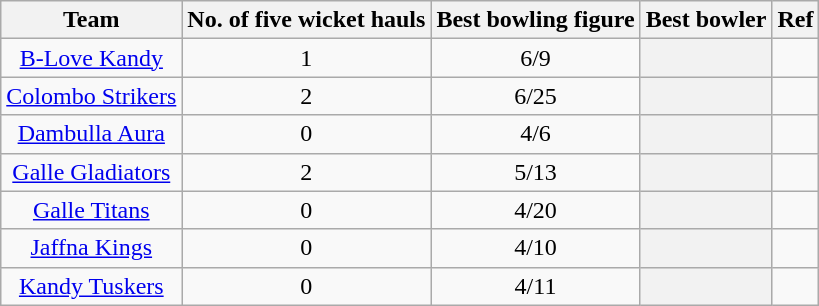<table class="wikitable plainrowheaders sortable" style="text-align:center">
<tr>
<th>Team</th>
<th>No. of five wicket hauls</th>
<th>Best bowling figure</th>
<th>Best bowler</th>
<th>Ref</th>
</tr>
<tr>
<td><a href='#'>B-Love Kandy</a></td>
<td>1</td>
<td>6/9</td>
<th scope="row"> </th>
<td></td>
</tr>
<tr>
<td><a href='#'>Colombo Strikers</a></td>
<td>2</td>
<td>6/25</td>
<th scope="row"> </th>
<td></td>
</tr>
<tr>
<td><a href='#'>Dambulla Aura</a></td>
<td>0</td>
<td>4/6</td>
<th scope="row"> </th>
<td></td>
</tr>
<tr>
<td><a href='#'>Galle Gladiators</a></td>
<td>2</td>
<td>5/13</td>
<th scope="row"> </th>
<td></td>
</tr>
<tr>
<td><a href='#'>Galle Titans</a></td>
<td>0</td>
<td>4/20</td>
<th scope="row">  <br>  </th>
<td></td>
</tr>
<tr>
<td><a href='#'>Jaffna Kings</a></td>
<td>0</td>
<td>4/10</td>
<th scope="row"> </th>
<td></td>
</tr>
<tr>
<td><a href='#'>Kandy Tuskers</a></td>
<td>0</td>
<td>4/11</td>
<th scope="row"> </th>
<td></td>
</tr>
</table>
